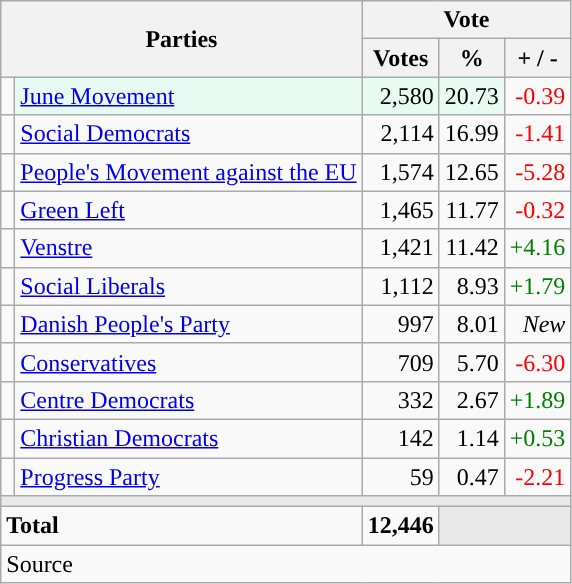<table class="wikitable" style="text-align:right;">
<tr>
<th style="text-align:centre;" rowspan="2" colspan="2" width="225">Parties</th>
<th colspan="3">Vote</th>
</tr>
<tr>
<th width="15">Votes</th>
<th width="15">%</th>
<th width="15">+ / -</th>
</tr>
<tr>
<td width="2" style="color:inherit;background:"></td>
<td bgcolor=#e8fbf3   align="left"><a href='#'>June Movement</a></td>
<td bgcolor=#e8fbf3>2,580</td>
<td bgcolor=#e8fbf3>20.73</td>
<td style=color:red;>-0.39</td>
</tr>
<tr>
<td width="2" style="color:inherit;background:"></td>
<td align="left"><a href='#'>Social Democrats</a></td>
<td>2,114</td>
<td>16.99</td>
<td style=color:red;>-1.41</td>
</tr>
<tr>
<td width="2" style="color:inherit;background:"></td>
<td align="left"><a href='#'>People's Movement against the EU</a></td>
<td>1,574</td>
<td>12.65</td>
<td style=color:red;>-5.28</td>
</tr>
<tr>
<td width="2" style="color:inherit;background:"></td>
<td align="left"><a href='#'>Green Left</a></td>
<td>1,465</td>
<td>11.77</td>
<td style=color:red;>-0.32</td>
</tr>
<tr>
<td width="2" style="color:inherit;background:"></td>
<td align="left"><a href='#'>Venstre</a></td>
<td>1,421</td>
<td>11.42</td>
<td style=color:green;>+4.16</td>
</tr>
<tr>
<td width="2" style="color:inherit;background:"></td>
<td align="left"><a href='#'>Social Liberals</a></td>
<td>1,112</td>
<td>8.93</td>
<td style=color:green;>+1.79</td>
</tr>
<tr>
<td width="2" style="color:inherit;background:"></td>
<td align="left"><a href='#'>Danish People's Party</a></td>
<td>997</td>
<td>8.01</td>
<td><em>New</em></td>
</tr>
<tr>
<td width="2" style="color:inherit;background:"></td>
<td align="left"><a href='#'>Conservatives</a></td>
<td>709</td>
<td>5.70</td>
<td style=color:red;>-6.30</td>
</tr>
<tr>
<td width="2" style="color:inherit;background:"></td>
<td align="left"><a href='#'>Centre Democrats</a></td>
<td>332</td>
<td>2.67</td>
<td style=color:green;>+1.89</td>
</tr>
<tr>
<td width="2" style="color:inherit;background:"></td>
<td align="left"><a href='#'>Christian Democrats</a></td>
<td>142</td>
<td>1.14</td>
<td style=color:green;>+0.53</td>
</tr>
<tr>
<td width="2" style="color:inherit;background:"></td>
<td align="left"><a href='#'>Progress Party</a></td>
<td>59</td>
<td>0.47</td>
<td style=color:red;>-2.21</td>
</tr>
<tr>
<td colspan="7" bgcolor="#E9E9E9"></td>
</tr>
<tr>
<td align="left" colspan="2"><strong>Total</strong></td>
<td><strong>12,446</strong></td>
<td bgcolor="#E9E9E9" colspan="2"></td>
</tr>
<tr>
<td align="left" colspan="6">Source</td>
</tr>
</table>
